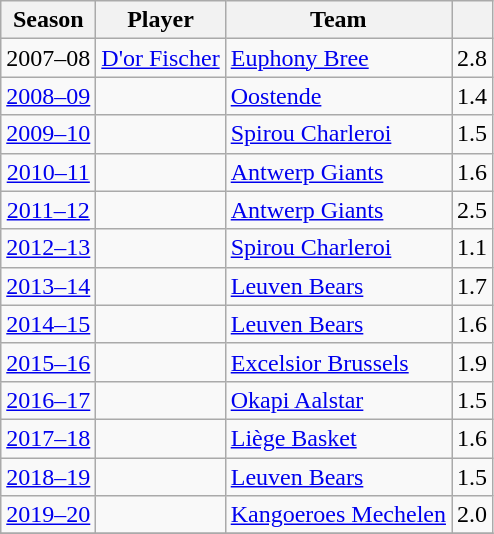<table class="wikitable sortable">
<tr>
<th scope="col">Season</th>
<th scope="col">Player</th>
<th scope="col">Team</th>
<th scope="col"></th>
</tr>
<tr>
<td style="text-align:center;">2007–08</td>
<td> <a href='#'>D'or Fischer</a></td>
<td><a href='#'>Euphony Bree</a></td>
<td align=center>2.8</td>
</tr>
<tr>
<td style="text-align:center;"><a href='#'>2008–09</a></td>
<td>  </td>
<td><a href='#'>Oostende</a></td>
<td align=center>1.4</td>
</tr>
<tr>
<td style="text-align:center;"><a href='#'>2009–10</a></td>
<td> </td>
<td><a href='#'>Spirou Charleroi</a></td>
<td align=center>1.5</td>
</tr>
<tr>
<td style="text-align:center;"><a href='#'>2010–11</a></td>
<td> </td>
<td><a href='#'>Antwerp Giants</a></td>
<td align=center>1.6</td>
</tr>
<tr>
<td style="text-align:center;"><a href='#'>2011–12</a></td>
<td>  </td>
<td><a href='#'>Antwerp Giants</a></td>
<td align=center>2.5</td>
</tr>
<tr>
<td style="text-align:center;"><a href='#'>2012–13</a></td>
<td>  </td>
<td><a href='#'>Spirou Charleroi</a></td>
<td align=center>1.1</td>
</tr>
<tr>
<td style="text-align:center;"><a href='#'>2013–14</a></td>
<td> </td>
<td><a href='#'>Leuven Bears</a></td>
<td align=center>1.7</td>
</tr>
<tr>
<td style="text-align:center;"><a href='#'>2014–15</a></td>
<td>  </td>
<td><a href='#'>Leuven Bears</a></td>
<td align=center>1.6</td>
</tr>
<tr>
<td style="text-align:center;"><a href='#'>2015–16</a></td>
<td> </td>
<td><a href='#'>Excelsior Brussels</a></td>
<td align=center>1.9</td>
</tr>
<tr>
<td style="text-align:center;"><a href='#'>2016–17</a></td>
<td> </td>
<td><a href='#'>Okapi Aalstar</a></td>
<td align=center>1.5</td>
</tr>
<tr>
<td style="text-align:center;"><a href='#'>2017–18</a></td>
<td> </td>
<td><a href='#'>Liège Basket</a></td>
<td align=center>1.6</td>
</tr>
<tr>
<td style="text-align:center;"><a href='#'>2018–19</a></td>
<td> </td>
<td><a href='#'>Leuven Bears</a></td>
<td align=center>1.5</td>
</tr>
<tr>
<td style="text-align:center;"><a href='#'>2019–20</a></td>
<td> </td>
<td><a href='#'>Kangoeroes Mechelen</a></td>
<td align=center>2.0</td>
</tr>
<tr>
</tr>
</table>
